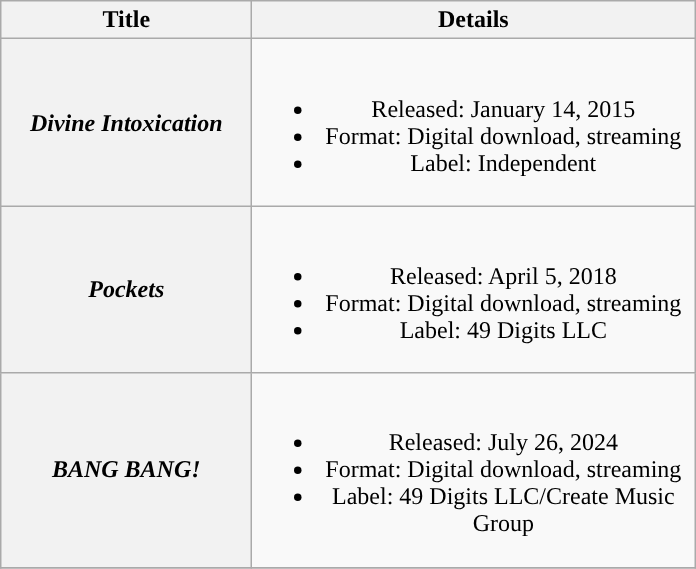<table class="wikitable plainrowheaders" style="text-align:center;">
<tr>
<th scope="col" style="width:10em;">Title</th>
<th scope="col" style="width:18em;">Details</th>
</tr>
<tr>
<th scope="row"><em>Divine Intoxication</em></th>
<td><br><ul><li>Released: January 14, 2015</li><li>Format: Digital download, streaming</li><li>Label: Independent</li></ul></td>
</tr>
<tr>
<th scope="row"><em>Pockets</em></th>
<td><br><ul><li>Released: April 5, 2018</li><li>Format: Digital download, streaming</li><li>Label: 49 Digits LLC</li></ul></td>
</tr>
<tr>
<th scope="row"><em>BANG BANG!</em></th>
<td><br><ul><li>Released: July 26, 2024</li><li>Format: Digital download, streaming</li><li>Label: 49 Digits LLC/Create Music Group</li></ul></td>
</tr>
<tr>
</tr>
</table>
